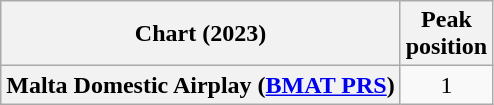<table class="wikitable plainrowheaders" style="text-align:center">
<tr>
<th scope="col">Chart (2023)</th>
<th scope="col">Peak<br>position</th>
</tr>
<tr>
<th scope="row">Malta Domestic Airplay (<a href='#'>BMAT PRS</a>)</th>
<td>1</td>
</tr>
</table>
